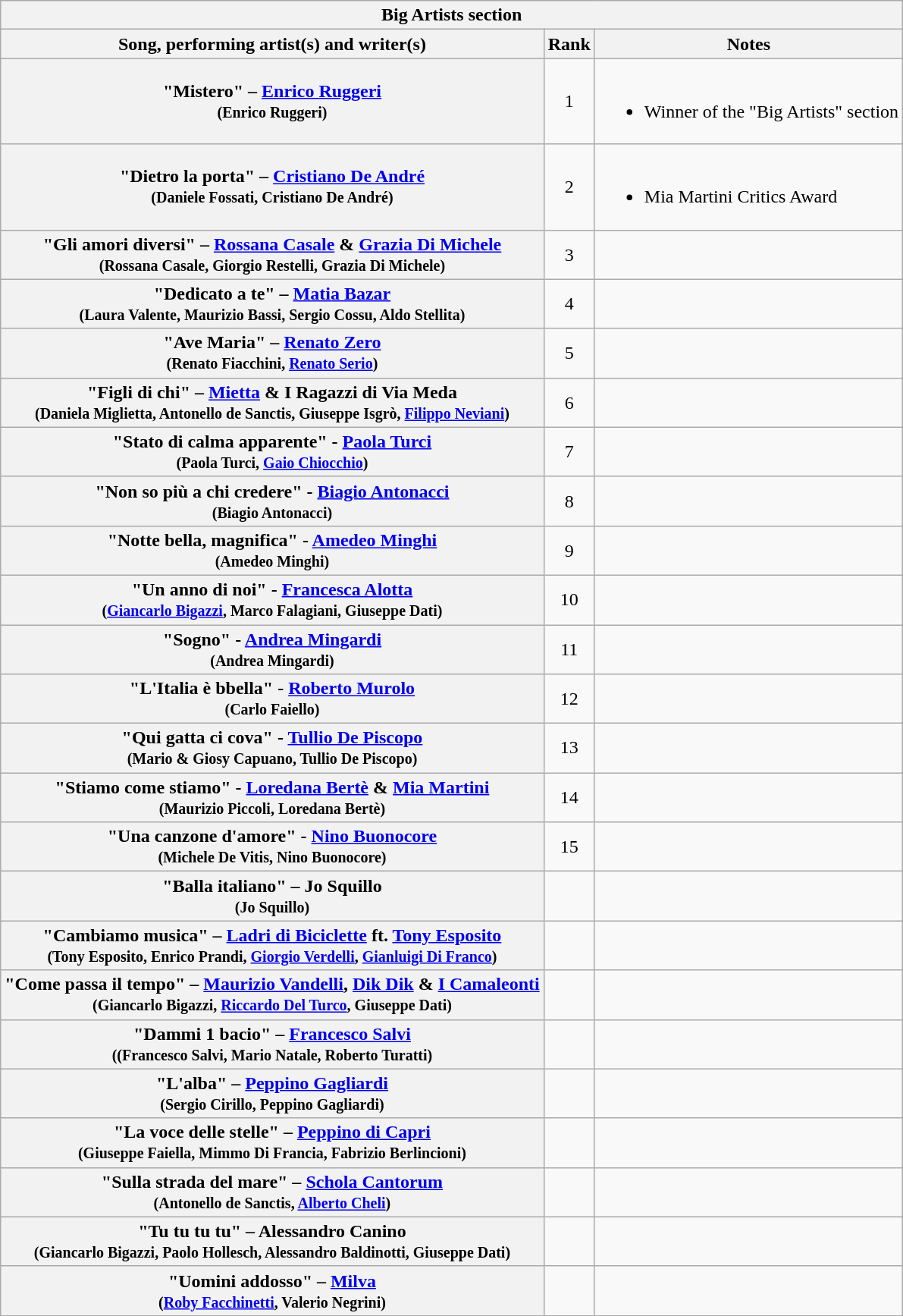<table class="plainrowheaders wikitable">
<tr>
<th colspan="3">Big Artists section </th>
</tr>
<tr>
<th>Song, performing artist(s) and writer(s)</th>
<th>Rank</th>
<th>Notes</th>
</tr>
<tr>
<th scope="row">"Mistero" –  <a href='#'>Enrico Ruggeri</a>  <br><small>(Enrico Ruggeri)</small></th>
<td style="text-align:center;">1</td>
<td><br><ul><li>Winner of the "Big Artists" section</li></ul></td>
</tr>
<tr>
<th scope="row">"Dietro la porta" – <a href='#'>Cristiano De André</a> <br><small>(Daniele Fossati, Cristiano De André)</small></th>
<td style="text-align:center;">2</td>
<td><br><ul><li>Mia Martini Critics Award</li></ul></td>
</tr>
<tr>
<th scope="row">"Gli amori diversi" – <a href='#'>Rossana Casale</a> & <a href='#'>Grazia Di Michele</a>  <br><small>(Rossana Casale, Giorgio Restelli, Grazia Di Michele)</small></th>
<td style="text-align:center;">3</td>
<td></td>
</tr>
<tr>
<th scope="row">"Dedicato a te" – <a href='#'>Matia Bazar</a><br><small>(Laura Valente, Maurizio Bassi, Sergio Cossu, Aldo Stellita)</small></th>
<td style="text-align:center;">4</td>
<td></td>
</tr>
<tr>
<th scope="row">"Ave Maria" –  <a href='#'>Renato Zero</a> <br><small>(Renato Fiacchini, <a href='#'>Renato Serio</a>)</small></th>
<td style="text-align:center;">5</td>
<td></td>
</tr>
<tr>
<th scope="row">"Figli di chi"  – <a href='#'>Mietta</a> & I Ragazzi di Via Meda   <br><small>(Daniela Miglietta, Antonello de Sanctis, Giuseppe Isgrò, <a href='#'>Filippo Neviani</a>)</small></th>
<td style="text-align:center;">6</td>
<td></td>
</tr>
<tr>
<th scope="row">"Stato di calma apparente" -  <a href='#'>Paola Turci</a> <br><small>(Paola Turci, <a href='#'>Gaio Chiocchio</a>)</small></th>
<td style="text-align:center;">7</td>
<td></td>
</tr>
<tr>
<th scope="row">"Non so più a chi credere" -  <a href='#'>Biagio Antonacci</a> <br><small> (Biagio Antonacci)</small></th>
<td style="text-align:center;">8</td>
<td></td>
</tr>
<tr>
<th scope="row">"Notte bella, magnifica" -  <a href='#'>Amedeo Minghi</a>  <br><small>(Amedeo Minghi) </small></th>
<td style="text-align:center;">9</td>
<td></td>
</tr>
<tr>
<th scope="row">"Un anno di noi" - <a href='#'>Francesca Alotta</a>  <br><small>(<a href='#'>Giancarlo Bigazzi</a>, Marco Falagiani, Giuseppe Dati)</small></th>
<td style="text-align:center;">10</td>
<td></td>
</tr>
<tr>
<th scope="row">"Sogno" - <a href='#'>Andrea Mingardi</a> <br><small> (Andrea Mingardi)</small></th>
<td style="text-align:center;">11</td>
<td></td>
</tr>
<tr>
<th scope="row">"L'Italia è bbella" -  <a href='#'>Roberto Murolo</a><br><small>(Carlo Faiello)</small></th>
<td style="text-align:center;">12</td>
<td></td>
</tr>
<tr>
<th scope="row">"Qui gatta ci cova" - <a href='#'>Tullio De Piscopo</a>   <br><small>(Mario & Giosy Capuano, Tullio De Piscopo)</small></th>
<td style="text-align:center;">13</td>
<td></td>
</tr>
<tr>
<th scope="row">"Stiamo come stiamo" - <a href='#'>Loredana Bertè</a> & <a href='#'>Mia Martini</a>  <br><small>(Maurizio Piccoli, Loredana Bertè)</small></th>
<td style="text-align:center;">14</td>
<td></td>
</tr>
<tr>
<th scope="row">"Una canzone d'amore" - <a href='#'>Nino Buonocore</a>  <br><small>(Michele De Vitis, Nino Buonocore)</small></th>
<td style="text-align:center;">15</td>
<td></td>
</tr>
<tr>
<th scope="row">"Balla italiano" – Jo Squillo <br><small>(Jo Squillo)</small></th>
<td></td>
<td></td>
</tr>
<tr>
<th scope="row">"Cambiamo musica" – <a href='#'>Ladri di Biciclette</a> ft. <a href='#'>Tony Esposito</a> <br><small>(Tony Esposito, Enrico Prandi, <a href='#'>Giorgio Verdelli</a>, <a href='#'>Gianluigi Di Franco</a>)</small></th>
<td></td>
<td></td>
</tr>
<tr>
<th scope="row">"Come passa il tempo" – <a href='#'>Maurizio Vandelli</a>, <a href='#'>Dik Dik</a> & <a href='#'>I Camaleonti</a> <br><small>(Giancarlo Bigazzi, <a href='#'>Riccardo Del Turco</a>, Giuseppe Dati)</small></th>
<td></td>
<td></td>
</tr>
<tr>
<th scope="row">"Dammi 1 bacio" –  <a href='#'>Francesco Salvi</a> <br><small>((Francesco Salvi, Mario Natale, Roberto Turatti)</small></th>
<td></td>
<td></td>
</tr>
<tr>
<th scope="row">"L'alba" – <a href='#'>Peppino Gagliardi</a> <br><small>(Sergio Cirillo, Peppino Gagliardi)</small></th>
<td></td>
<td></td>
</tr>
<tr>
<th scope="row">"La voce delle stelle" – <a href='#'>Peppino di Capri</a> <br><small>(Giuseppe Faiella, Mimmo Di Francia, Fabrizio Berlincioni)</small></th>
<td></td>
<td></td>
</tr>
<tr>
<th scope="row">"Sulla strada del mare" – <a href='#'>Schola Cantorum</a> <br><small>(Antonello de Sanctis, <a href='#'>Alberto Cheli</a>)</small></th>
<td></td>
<td></td>
</tr>
<tr>
<th scope="row">"Tu tu tu tu" – Alessandro Canino <br><small>(Giancarlo Bigazzi, Paolo Hollesch, Alessandro Baldinotti, Giuseppe Dati)</small></th>
<td></td>
<td></td>
</tr>
<tr>
<th scope="row">"Uomini addosso" – <a href='#'>Milva</a> <br><small>(<a href='#'>Roby Facchinetti</a>, Valerio Negrini)</small></th>
<td></td>
<td></td>
</tr>
</table>
